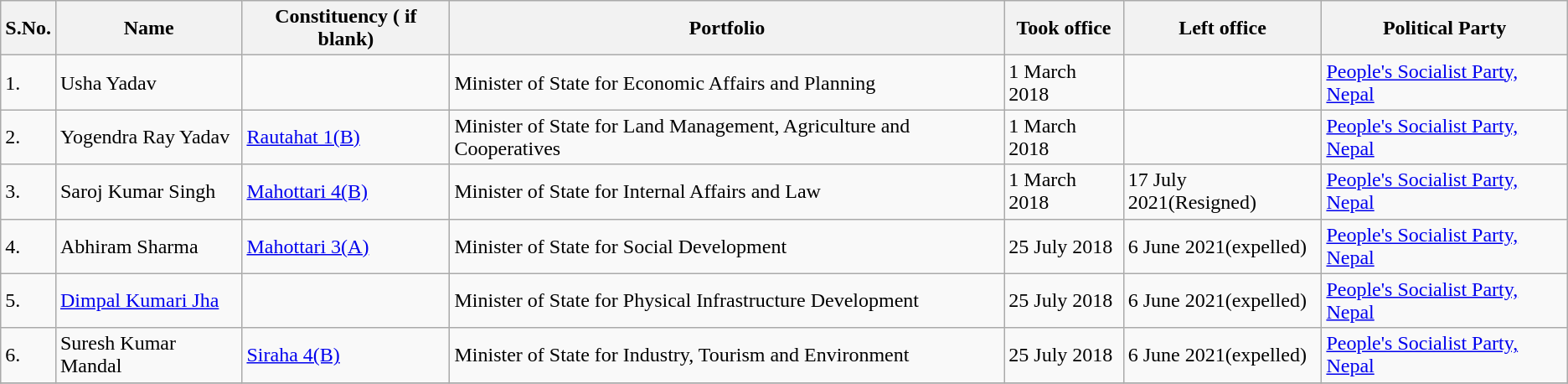<table class ="wikitable">
<tr>
<th>S.No.</th>
<th>Name</th>
<th>Constituency ( if blank)</th>
<th>Portfolio</th>
<th>Took office</th>
<th>Left office</th>
<th><strong>Political Party</strong></th>
</tr>
<tr>
<td>1.</td>
<td>Usha Yadav</td>
<td></td>
<td>Minister of State for Economic Affairs and Planning</td>
<td>1 March 2018</td>
<td></td>
<td><a href='#'>People's Socialist Party, Nepal</a></td>
</tr>
<tr>
<td>2.</td>
<td>Yogendra Ray Yadav</td>
<td><a href='#'>Rautahat 1(B)</a></td>
<td>Minister of State for Land Management, Agriculture and Cooperatives</td>
<td>1 March 2018</td>
<td></td>
<td><a href='#'>People's Socialist Party, Nepal</a></td>
</tr>
<tr>
<td>3.</td>
<td>Saroj Kumar Singh</td>
<td><a href='#'>Mahottari 4(B)</a></td>
<td>Minister of State for Internal Affairs and Law</td>
<td>1 March 2018</td>
<td>17 July 2021(Resigned)</td>
<td><a href='#'>People's Socialist Party, Nepal</a></td>
</tr>
<tr>
<td>4.</td>
<td>Abhiram Sharma</td>
<td><a href='#'>Mahottari 3(A)</a></td>
<td>Minister of State for Social Development</td>
<td>25 July 2018</td>
<td>6 June 2021(expelled)</td>
<td><a href='#'>People's Socialist Party, Nepal</a></td>
</tr>
<tr>
<td>5.</td>
<td><a href='#'>Dimpal Kumari Jha</a></td>
<td></td>
<td>Minister of State for Physical Infrastructure Development</td>
<td>25 July 2018</td>
<td>6 June 2021(expelled)</td>
<td><a href='#'>People's Socialist Party, Nepal</a></td>
</tr>
<tr>
<td>6.</td>
<td>Suresh Kumar Mandal</td>
<td><a href='#'>Siraha 4(B)</a></td>
<td>Minister of State for Industry, Tourism and Environment</td>
<td>25 July 2018</td>
<td>6 June 2021(expelled)</td>
<td><a href='#'>People's Socialist Party, Nepal</a></td>
</tr>
<tr>
</tr>
</table>
